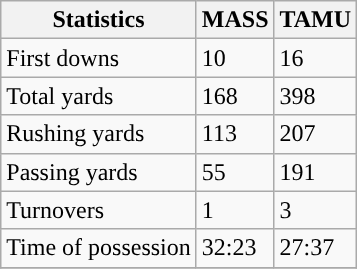<table class="wikitable" style="float: left;">
<tr>
<th>Statistics</th>
<th>MASS</th>
<th>TAMU</th>
</tr>
<tr>
<td>First downs</td>
<td>10</td>
<td>16</td>
</tr>
<tr>
<td>Total yards</td>
<td>168</td>
<td>398</td>
</tr>
<tr>
<td>Rushing yards</td>
<td>113</td>
<td>207</td>
</tr>
<tr>
<td>Passing yards</td>
<td>55</td>
<td>191</td>
</tr>
<tr>
<td>Turnovers</td>
<td>1</td>
<td>3</td>
</tr>
<tr>
<td>Time of possession</td>
<td>32:23</td>
<td>27:37</td>
</tr>
<tr>
</tr>
</table>
